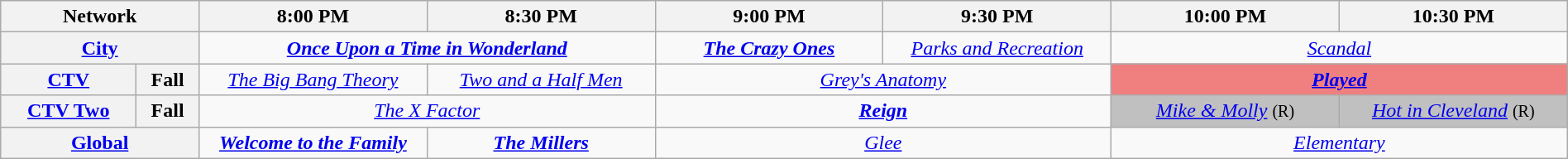<table class="wikitable" style="width:100%;margin-right:0;text-align:center">
<tr>
<th colspan="2" style="width:10%;">Network</th>
<th style="width:11.5%;">8:00 PM</th>
<th style="width:11.5%;">8:30 PM</th>
<th style="width:11.5%;">9:00 PM</th>
<th style="width:11.5%;">9:30 PM</th>
<th style="width:11.5%;">10:00 PM</th>
<th style="width:11.5%;">10:30 PM</th>
</tr>
<tr>
<th colspan="2"><a href='#'>City</a></th>
<td colspan="2"><strong><em><a href='#'>Once Upon a Time in Wonderland</a></em></strong></td>
<td><strong><em><a href='#'>The Crazy Ones</a></em></strong></td>
<td><em><a href='#'>Parks and Recreation</a></em></td>
<td colspan="2"><em><a href='#'>Scandal</a></em></td>
</tr>
<tr>
<th colspan="1"><a href='#'>CTV</a></th>
<th>Fall</th>
<td><em><a href='#'>The Big Bang Theory</a></em></td>
<td><em><a href='#'>Two and a Half Men</a></em></td>
<td colspan="2"><em><a href='#'>Grey's Anatomy</a></em></td>
<td colspan="2" style="background:#f08080;"><strong><em><a href='#'>Played</a></em></strong></td>
</tr>
<tr>
<th colspan="1"><a href='#'>CTV Two</a></th>
<th>Fall</th>
<td colspan="2"><em><a href='#'>The X Factor</a></em></td>
<td colspan="2"><strong><em><a href='#'>Reign</a></em></strong></td>
<td style="background:silver;"><em><a href='#'>Mike & Molly</a></em> <small>(R)</small></td>
<td style="background:silver;"><em><a href='#'>Hot in Cleveland</a></em> <small>(R)</small></td>
</tr>
<tr>
<th colspan="2"><a href='#'>Global</a></th>
<td><strong><em><a href='#'>Welcome to the Family</a></em></strong></td>
<td><strong><em><a href='#'>The Millers</a></em></strong></td>
<td colspan="2"><em><a href='#'>Glee</a></em></td>
<td colspan="2"><em><a href='#'>Elementary</a></em></td>
</tr>
</table>
